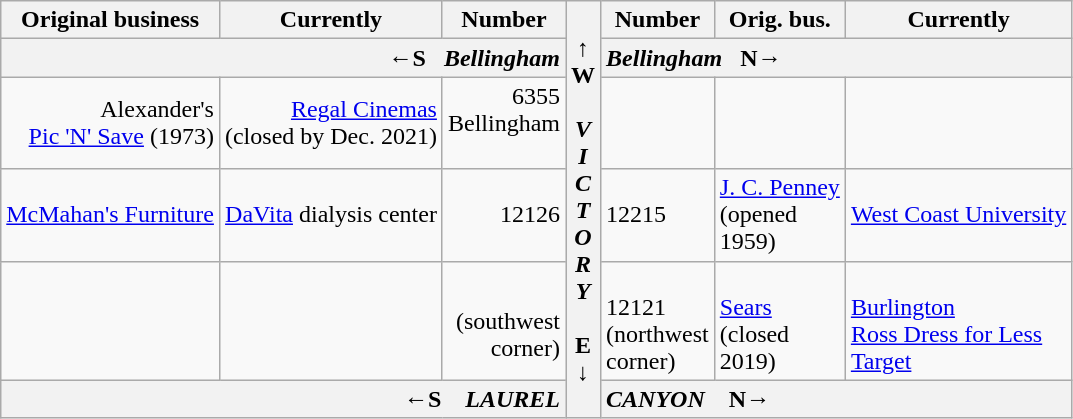<table class=wikitable>
<tr>
<th>Original business</th>
<th>Currently</th>
<th>Number</th>
<th rowspan = 6>↑<br>W<br><br><strong><em>V<br>I<br>C<br>T<br>O<br>R<br>Y</em></strong><br><br>E<br>↓</th>
<th>Number</th>
<th>Orig. bus.</th>
<th>Currently</th>
</tr>
<tr>
<th colspan = 3 style="text-align:right;">←S   <em>Bellingham</em><br></th>
<th colspan = 3 style="text-align:left;"><em>Bellingham</em>   N→</th>
</tr>
<tr>
<td style="text-align:right; vertical-align:middle;">Alexander's<br><a href='#'>Pic 'N' Save</a> (1973)</td>
<td style="text-align:right; vertical-align:middle;"><a href='#'>Regal Cinemas</a><br>(closed by Dec. 2021)</td>
<td style="text-align:right; vertical-align:middle;">6355<br>Bellingham<br><br></td>
<td style="text-align:right; vertical-align:middle;"></td>
<td style="text-align:right; vertical-align:middle;"></td>
<td style="text-align:right; vertical-align:middle;"></td>
</tr>
<tr>
<td style="text-align:right; vertical-align: middle;"><a href='#'>McMahan's Furniture</a></td>
<td style="text-align:right; vertical-align: middle;"><a href='#'>DaVita</a> dialysis center</td>
<td style="text-align:right; vertical-align: middle;">12126<br></td>
<td style="text-align:left; vertical-align: middle;">12215</td>
<td style="text-align:left; vertical-align: middle;"><a href='#'>J. C. Penney</a><br>(opened<br>1959)</td>
<td style="text-align:left; vertical-align: middle;"><a href='#'>West Coast University</a></td>
</tr>
<tr>
<td style="text-align:right; vertical-align: middle;"></td>
<td style="text-align:right; vertical-align: middle;"></td>
<td style="text-align:right; vertical-align: middle;">     <br>(southwest<br>corner)<br></td>
<td style="text-align:left; vertical-align: bottom;"><br>12121<br>(northwest<br>corner)</td>
<td style="text-align:left; vertical-align: bottom;"><a href='#'>Sears</a><br>(closed<br>2019)</td>
<td style="text-align:left; vertical-align: bottom;"><a href='#'>Burlington</a><br><a href='#'>Ross Dress for Less</a><br><a href='#'>Target</a></td>
</tr>
<tr>
<th colspan = 3 style="text-align:right;">←S    <strong><em>LAUREL</em></strong></th>
<th colspan = 3 style="text-align:left;"><strong><em>CANYON</em></strong>    N→</th>
</tr>
</table>
